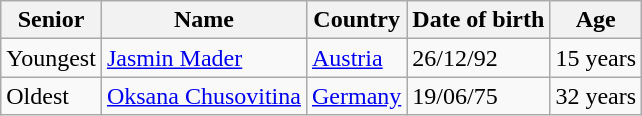<table class="wikitable">
<tr>
<th>Senior</th>
<th>Name</th>
<th>Country</th>
<th>Date of birth</th>
<th>Age</th>
</tr>
<tr>
<td>Youngest</td>
<td><a href='#'>Jasmin Mader</a></td>
<td><a href='#'>Austria</a> </td>
<td>26/12/92</td>
<td>15 years</td>
</tr>
<tr>
<td>Oldest</td>
<td><a href='#'>Oksana Chusovitina</a></td>
<td><a href='#'>Germany</a> </td>
<td>19/06/75</td>
<td>32 years</td>
</tr>
</table>
